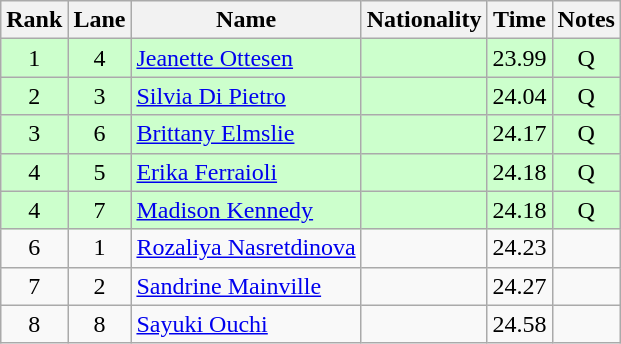<table class="wikitable sortable" style="text-align:center">
<tr>
<th>Rank</th>
<th>Lane</th>
<th>Name</th>
<th>Nationality</th>
<th>Time</th>
<th>Notes</th>
</tr>
<tr bgcolor=ccffcc>
<td>1</td>
<td>4</td>
<td align=left><a href='#'>Jeanette Ottesen</a></td>
<td align=left></td>
<td>23.99</td>
<td>Q</td>
</tr>
<tr bgcolor=ccffcc>
<td>2</td>
<td>3</td>
<td align=left><a href='#'>Silvia Di Pietro</a></td>
<td align=left></td>
<td>24.04</td>
<td>Q</td>
</tr>
<tr bgcolor=ccffcc>
<td>3</td>
<td>6</td>
<td align=left><a href='#'>Brittany Elmslie</a></td>
<td align=left></td>
<td>24.17</td>
<td>Q</td>
</tr>
<tr bgcolor=ccffcc>
<td>4</td>
<td>5</td>
<td align=left><a href='#'>Erika Ferraioli</a></td>
<td align=left></td>
<td>24.18</td>
<td>Q</td>
</tr>
<tr bgcolor=ccffcc>
<td>4</td>
<td>7</td>
<td align=left><a href='#'>Madison Kennedy</a></td>
<td align=left></td>
<td>24.18</td>
<td>Q</td>
</tr>
<tr>
<td>6</td>
<td>1</td>
<td align=left><a href='#'>Rozaliya Nasretdinova</a></td>
<td align=left></td>
<td>24.23</td>
<td></td>
</tr>
<tr>
<td>7</td>
<td>2</td>
<td align=left><a href='#'>Sandrine Mainville</a></td>
<td align=left></td>
<td>24.27</td>
<td></td>
</tr>
<tr>
<td>8</td>
<td>8</td>
<td align=left><a href='#'>Sayuki Ouchi</a></td>
<td align=left></td>
<td>24.58</td>
<td></td>
</tr>
</table>
